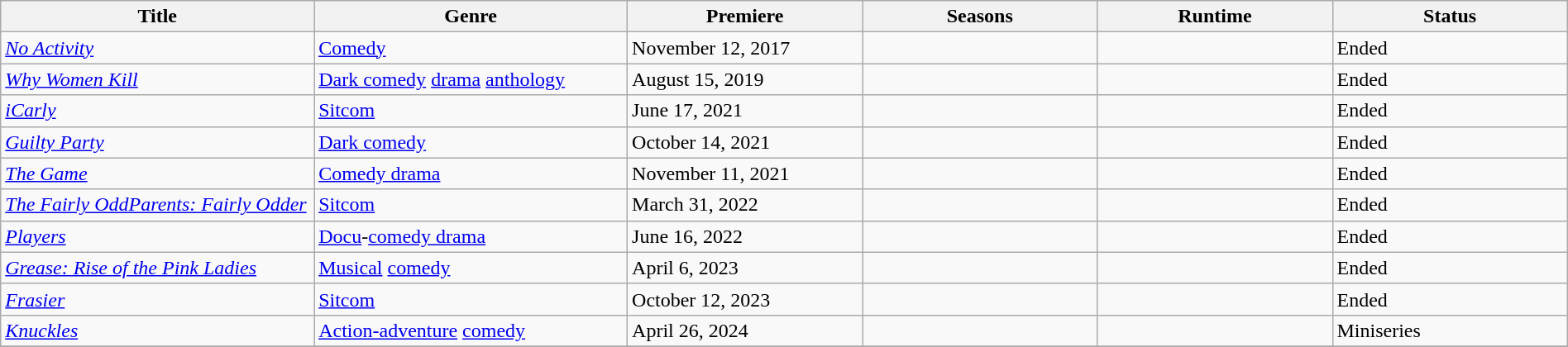<table class="wikitable sortable" style="width:100%;">
<tr>
<th style="width:20%;">Title</th>
<th style="width:20%;">Genre</th>
<th style="width:15%;">Premiere</th>
<th style="width:15%;">Seasons</th>
<th style="width:15%;">Runtime</th>
<th style="width:15%;">Status</th>
</tr>
<tr>
<td><em><a href='#'>No Activity</a></em></td>
<td><a href='#'>Comedy</a></td>
<td>November 12, 2017</td>
<td></td>
<td></td>
<td>Ended</td>
</tr>
<tr>
<td><em><a href='#'>Why Women Kill</a></em></td>
<td><a href='#'>Dark comedy</a> <a href='#'>drama</a> <a href='#'>anthology</a></td>
<td>August 15, 2019</td>
<td></td>
<td></td>
<td>Ended</td>
</tr>
<tr>
<td><em><a href='#'>iCarly</a></em></td>
<td><a href='#'>Sitcom</a></td>
<td>June 17, 2021</td>
<td></td>
<td></td>
<td>Ended</td>
</tr>
<tr>
<td><em><a href='#'>Guilty Party</a></em></td>
<td><a href='#'>Dark comedy</a></td>
<td>October 14, 2021</td>
<td></td>
<td></td>
<td>Ended</td>
</tr>
<tr>
<td><em><a href='#'>The Game</a></em></td>
<td><a href='#'>Comedy drama</a></td>
<td>November 11, 2021</td>
<td></td>
<td></td>
<td>Ended</td>
</tr>
<tr>
<td><em><a href='#'>The Fairly OddParents: Fairly Odder</a></em></td>
<td><a href='#'>Sitcom</a></td>
<td>March 31, 2022</td>
<td></td>
<td></td>
<td>Ended</td>
</tr>
<tr>
<td><em><a href='#'>Players</a></em></td>
<td><a href='#'>Docu</a>-<a href='#'>comedy drama</a></td>
<td>June 16, 2022</td>
<td></td>
<td></td>
<td>Ended</td>
</tr>
<tr>
<td><em><a href='#'>Grease: Rise of the Pink Ladies</a></em></td>
<td><a href='#'>Musical</a> <a href='#'>comedy</a></td>
<td>April 6, 2023</td>
<td></td>
<td></td>
<td>Ended</td>
</tr>
<tr>
<td><em><a href='#'>Frasier</a></em></td>
<td><a href='#'>Sitcom</a></td>
<td>October 12, 2023</td>
<td></td>
<td></td>
<td>Ended</td>
</tr>
<tr>
<td><em><a href='#'>Knuckles</a></em></td>
<td><a href='#'>Action-adventure</a> <a href='#'>comedy</a></td>
<td>April 26, 2024</td>
<td></td>
<td></td>
<td>Miniseries</td>
</tr>
<tr>
</tr>
</table>
